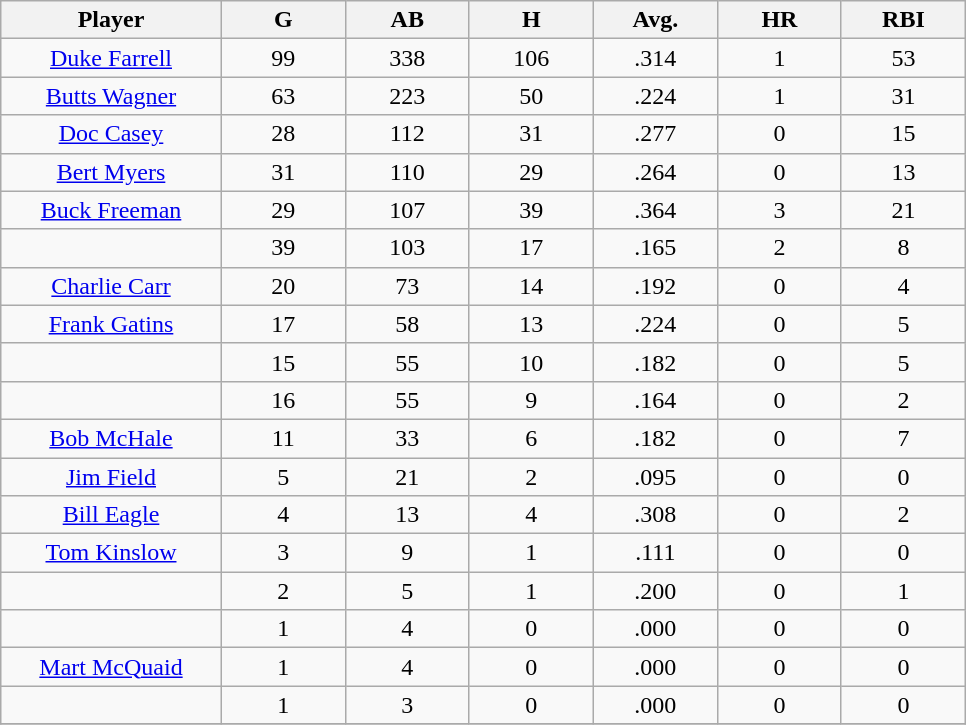<table class="wikitable sortable">
<tr>
<th bgcolor="#DDDDFF" width="16%">Player</th>
<th bgcolor="#DDDDFF" width="9%">G</th>
<th bgcolor="#DDDDFF" width="9%">AB</th>
<th bgcolor="#DDDDFF" width="9%">H</th>
<th bgcolor="#DDDDFF" width="9%">Avg.</th>
<th bgcolor="#DDDDFF" width="9%">HR</th>
<th bgcolor="#DDDDFF" width="9%">RBI</th>
</tr>
<tr align="center">
<td><a href='#'>Duke Farrell</a></td>
<td>99</td>
<td>338</td>
<td>106</td>
<td>.314</td>
<td>1</td>
<td>53</td>
</tr>
<tr align=center>
<td><a href='#'>Butts Wagner</a></td>
<td>63</td>
<td>223</td>
<td>50</td>
<td>.224</td>
<td>1</td>
<td>31</td>
</tr>
<tr align="center">
<td><a href='#'>Doc Casey</a></td>
<td>28</td>
<td>112</td>
<td>31</td>
<td>.277</td>
<td>0</td>
<td>15</td>
</tr>
<tr align=center>
<td><a href='#'>Bert Myers</a></td>
<td>31</td>
<td>110</td>
<td>29</td>
<td>.264</td>
<td>0</td>
<td>13</td>
</tr>
<tr align=center>
<td><a href='#'>Buck Freeman</a></td>
<td>29</td>
<td>107</td>
<td>39</td>
<td>.364</td>
<td>3</td>
<td>21</td>
</tr>
<tr align=center>
<td></td>
<td>39</td>
<td>103</td>
<td>17</td>
<td>.165</td>
<td>2</td>
<td>8</td>
</tr>
<tr align="center">
<td><a href='#'>Charlie Carr</a></td>
<td>20</td>
<td>73</td>
<td>14</td>
<td>.192</td>
<td>0</td>
<td>4</td>
</tr>
<tr align=center>
<td><a href='#'>Frank Gatins</a></td>
<td>17</td>
<td>58</td>
<td>13</td>
<td>.224</td>
<td>0</td>
<td>5</td>
</tr>
<tr align=center>
<td></td>
<td>15</td>
<td>55</td>
<td>10</td>
<td>.182</td>
<td>0</td>
<td>5</td>
</tr>
<tr align=center>
<td></td>
<td>16</td>
<td>55</td>
<td>9</td>
<td>.164</td>
<td>0</td>
<td>2</td>
</tr>
<tr align="center">
<td><a href='#'>Bob McHale</a></td>
<td>11</td>
<td>33</td>
<td>6</td>
<td>.182</td>
<td>0</td>
<td>7</td>
</tr>
<tr align=center>
<td><a href='#'>Jim Field</a></td>
<td>5</td>
<td>21</td>
<td>2</td>
<td>.095</td>
<td>0</td>
<td>0</td>
</tr>
<tr align=center>
<td><a href='#'>Bill Eagle</a></td>
<td>4</td>
<td>13</td>
<td>4</td>
<td>.308</td>
<td>0</td>
<td>2</td>
</tr>
<tr align=center>
<td><a href='#'>Tom Kinslow</a></td>
<td>3</td>
<td>9</td>
<td>1</td>
<td>.111</td>
<td>0</td>
<td>0</td>
</tr>
<tr align=center>
<td></td>
<td>2</td>
<td>5</td>
<td>1</td>
<td>.200</td>
<td>0</td>
<td>1</td>
</tr>
<tr align="center">
<td></td>
<td>1</td>
<td>4</td>
<td>0</td>
<td>.000</td>
<td>0</td>
<td>0</td>
</tr>
<tr align="center">
<td><a href='#'>Mart McQuaid</a></td>
<td>1</td>
<td>4</td>
<td>0</td>
<td>.000</td>
<td>0</td>
<td>0</td>
</tr>
<tr align=center>
<td></td>
<td>1</td>
<td>3</td>
<td>0</td>
<td>.000</td>
<td>0</td>
<td>0</td>
</tr>
<tr align="center">
</tr>
</table>
